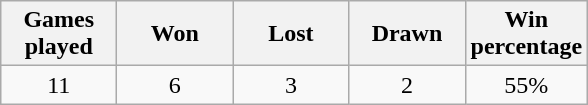<table class="wikitable" style="text-align:center">
<tr>
<th width="70">Games played</th>
<th width="70">Won</th>
<th width="70">Lost</th>
<th width="70">Drawn</th>
<th width="70">Win percentage</th>
</tr>
<tr>
<td>11</td>
<td>6</td>
<td>3</td>
<td>2</td>
<td>55%</td>
</tr>
</table>
